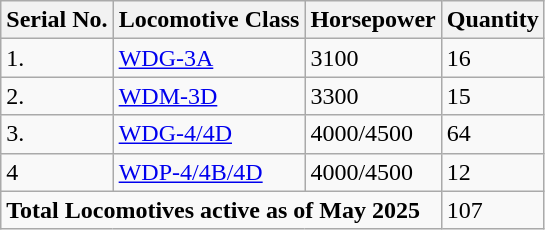<table class="wikitable">
<tr>
<th>Serial No.</th>
<th>Locomotive Class</th>
<th>Horsepower</th>
<th>Quantity</th>
</tr>
<tr>
<td>1.</td>
<td><a href='#'>WDG-3A</a></td>
<td>3100</td>
<td>16</td>
</tr>
<tr>
<td>2.</td>
<td><a href='#'>WDM-3D</a></td>
<td>3300</td>
<td>15</td>
</tr>
<tr>
<td>3.</td>
<td><a href='#'>WDG-4/4D</a></td>
<td>4000/4500</td>
<td>64</td>
</tr>
<tr>
<td>4</td>
<td><a href='#'>WDP-4/4B/4D</a></td>
<td>4000/4500</td>
<td>12</td>
</tr>
<tr>
<td colspan="3"><strong>Total Locomotives active as of May 2025</strong></td>
<td>107</td>
</tr>
</table>
